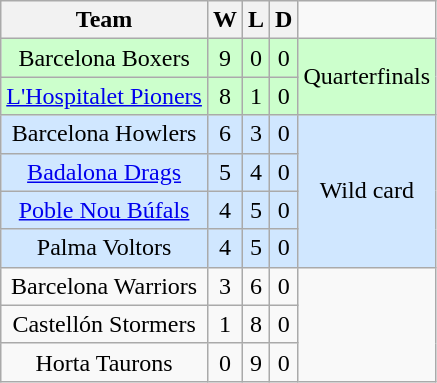<table class="wikitable" style="text-align: center;">
<tr>
<th>Team</th>
<th>W</th>
<th>L</th>
<th>D</th>
</tr>
<tr style="background:#cfc;">
<td>Barcelona Boxers</td>
<td>9</td>
<td>0</td>
<td>0</td>
<td rowspan=2>Quarterfinals</td>
</tr>
<tr style="background:#cfc;">
<td><a href='#'>L'Hospitalet Pioners</a></td>
<td>8</td>
<td>1</td>
<td>0</td>
</tr>
<tr style="background:#D0E7FF;">
<td>Barcelona Howlers</td>
<td>6</td>
<td>3</td>
<td>0</td>
<td rowspan=4>Wild card</td>
</tr>
<tr style="background:#D0E7FF;">
<td><a href='#'>Badalona Drags</a></td>
<td>5</td>
<td>4</td>
<td>0</td>
</tr>
<tr style="background:#D0E7FF;">
<td><a href='#'>Poble Nou Búfals</a></td>
<td>4</td>
<td>5</td>
<td>0</td>
</tr>
<tr style="background:#D0E7FF;">
<td>Palma Voltors</td>
<td>4</td>
<td>5</td>
<td>0</td>
</tr>
<tr>
<td>Barcelona Warriors</td>
<td>3</td>
<td>6</td>
<td>0</td>
</tr>
<tr>
<td>Castellón Stormers</td>
<td>1</td>
<td>8</td>
<td>0</td>
</tr>
<tr>
<td>Horta Taurons</td>
<td>0</td>
<td>9</td>
<td>0</td>
</tr>
</table>
